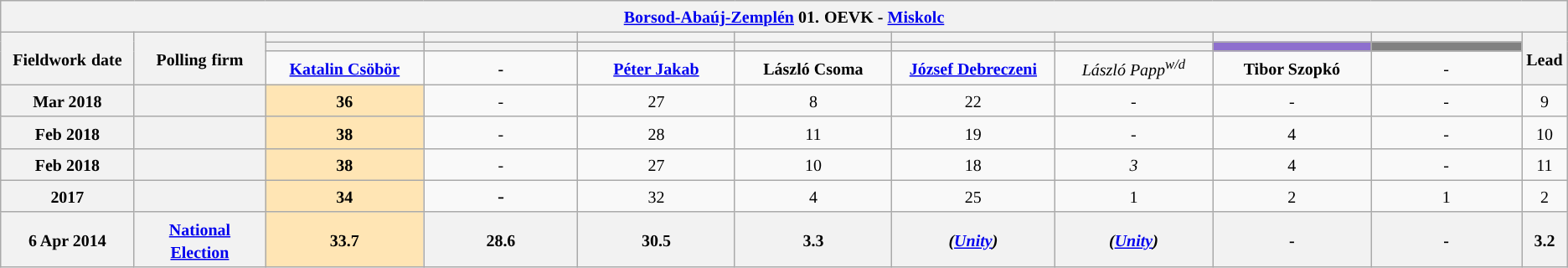<table class="wikitable mw-collapsible mw-collapsed" style="text-align:center">
<tr>
<th colspan="11" style="width: 980pt;"><small><a href='#'>Borsod-Abaúj-Zemplén</a> 01.</small> <small>OEVK - <a href='#'>Miskolc</a></small></th>
</tr>
<tr>
<th rowspan="3" style="width: 80pt;"><small>Fieldwork</small> <small>date</small></th>
<th rowspan="3" style="width: 80pt;"><strong><small>Polling</small> <small>firm</small></strong></th>
<th style="width: 100pt;"><small></small></th>
<th style="width: 100pt;"><small> </small></th>
<th style="width: 100pt;"></th>
<th style="width: 100pt;"></th>
<th style="width: 100pt;"></th>
<th style="width: 100pt;"></th>
<th style="width: 100pt;"></th>
<th style="width: 100pt;"></th>
<th rowspan="3" style="width: 20pt;"><small>Lead</small></th>
</tr>
<tr>
<th style="color:inherit;background:"></th>
<th style="color:inherit;background:"></th>
<th style="color:inherit;background:"></th>
<th style="color:inherit;background:"></th>
<th style="color:inherit;background:"></th>
<th style="color:inherit;background:"></th>
<th style="color:inherit;background:#8E6FCE;"></th>
<th style="color:inherit;background:#808080;"></th>
</tr>
<tr>
<td><small><strong><a href='#'>Katalin Csöbör</a></strong></small></td>
<td><small><strong>-</strong></small></td>
<td><small><strong><a href='#'>Péter Jakab</a></strong></small></td>
<td><small><strong>László Csoma</strong></small></td>
<td><small><a href='#'><strong>József Debreczeni</strong></a></small></td>
<td><small><em>László Papp<sup>w/d</sup></em></small></td>
<td><small><strong>Tibor Szopkó</strong></small></td>
<td><small>-</small></td>
</tr>
<tr>
<th><small>Mar 2018</small></th>
<th><small></small></th>
<td style="background:#FFE5B4"><strong><small>36</small></strong></td>
<td><small>-</small></td>
<td><small>27</small></td>
<td><small>8</small></td>
<td><small>22</small></td>
<td><small>-</small></td>
<td><small>-</small></td>
<td><small>-</small></td>
<td style="background:"><small>9</small></td>
</tr>
<tr>
<th><small>Feb 2018</small></th>
<th> </th>
<td style="background:#FFE5B4"><small><strong>38</strong></small></td>
<td><small>-</small></td>
<td><small>28</small></td>
<td><small>11</small></td>
<td><small>19</small></td>
<td><small>-</small></td>
<td><small>4</small></td>
<td><small>-</small></td>
<td style="background:"><small>10</small></td>
</tr>
<tr>
<th><small>Feb 2018</small></th>
<th> </th>
<td style="background:#FFE5B4"><small><strong>38</strong></small></td>
<td><small>-</small></td>
<td><small>27</small></td>
<td><small>10</small></td>
<td><small>18</small></td>
<td><small><em>3</em></small></td>
<td><small>4</small></td>
<td><small>-</small></td>
<td style="background:"><small>11</small></td>
</tr>
<tr>
<th><small>2017</small></th>
<th><small></small></th>
<td style="background:#FFE5B4"><strong><small>34</small></strong></td>
<td>-</td>
<td><small>32</small></td>
<td><small>4</small></td>
<td><small>25</small></td>
<td><small>1</small></td>
<td><small>2</small></td>
<td><small>1</small></td>
<td style="background:"><small>2</small></td>
</tr>
<tr>
<th><small>6 Apr 2014</small></th>
<th><a href='#'><small>National Election</small></a></th>
<th style="background:#FFE5B4"><strong><small>33.7</small></strong></th>
<th><small>28.6</small></th>
<th><small>30.5</small></th>
<th><small>3.3</small></th>
<th><small><em>(<a href='#'>Unity</a>)</em></small></th>
<th><small><em>(<a href='#'>Unity</a>)</em></small></th>
<th><small>-</small></th>
<th><small>-</small></th>
<th style="background:"><small>3.2</small></th>
</tr>
</table>
